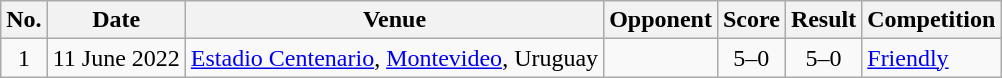<table class="wikitable sortable">
<tr>
<th scope="col">No.</th>
<th scope="col">Date</th>
<th scope="col">Venue</th>
<th scope="col">Opponent</th>
<th scope="col">Score</th>
<th scope="col">Result</th>
<th scope="col">Competition</th>
</tr>
<tr>
<td align="center">1</td>
<td>11 June 2022</td>
<td><a href='#'>Estadio Centenario</a>, <a href='#'>Montevideo</a>, Uruguay</td>
<td></td>
<td align="center">5–0</td>
<td align="center">5–0</td>
<td><a href='#'>Friendly</a></td>
</tr>
</table>
